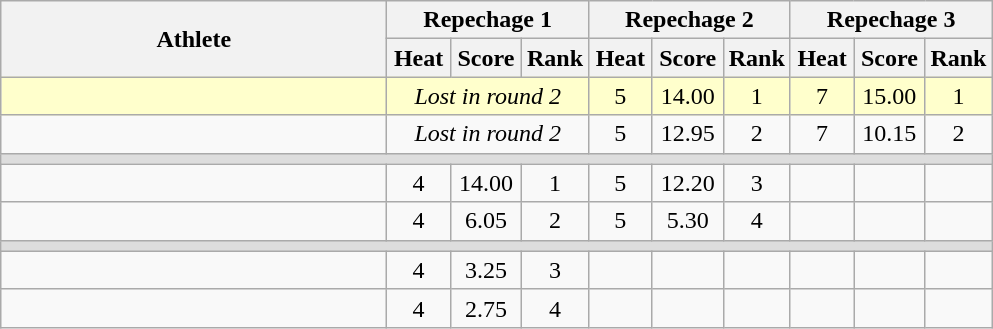<table class=wikitable style="text-align:center">
<tr>
<th rowspan=2 width=250>Athlete</th>
<th colspan=3>Repechage 1</th>
<th colspan=3>Repechage 2</th>
<th colspan=3>Repechage 3</th>
</tr>
<tr>
<th width=35>Heat</th>
<th width=40>Score</th>
<th width=35>Rank</th>
<th width=35>Heat</th>
<th width=40>Score</th>
<th width=35>Rank</th>
<th width=35>Heat</th>
<th width=40>Score</th>
<th width=35>Rank</th>
</tr>
<tr bgcolor="ffffcc">
<td align=left></td>
<td colspan=3><em>Lost in round 2</em></td>
<td>5</td>
<td>14.00</td>
<td>1</td>
<td>7</td>
<td>15.00</td>
<td>1</td>
</tr>
<tr>
<td align=left></td>
<td colspan=3><em>Lost in round 2</em></td>
<td>5</td>
<td>12.95</td>
<td>2</td>
<td>7</td>
<td>10.15</td>
<td>2</td>
</tr>
<tr bgcolor=#DDDDDD>
<td colspan=10></td>
</tr>
<tr>
<td align=left></td>
<td>4</td>
<td>14.00</td>
<td>1</td>
<td>5</td>
<td>12.20</td>
<td>3</td>
<td></td>
<td></td>
<td></td>
</tr>
<tr>
<td align=left></td>
<td>4</td>
<td>6.05</td>
<td>2</td>
<td>5</td>
<td>5.30</td>
<td>4</td>
<td></td>
<td></td>
<td></td>
</tr>
<tr bgcolor=#DDDDDD>
<td colspan=10></td>
</tr>
<tr>
<td align=left></td>
<td>4</td>
<td>3.25</td>
<td>3</td>
<td></td>
<td></td>
<td></td>
<td></td>
<td></td>
<td></td>
</tr>
<tr>
<td align=left></td>
<td>4</td>
<td>2.75</td>
<td>4</td>
<td></td>
<td></td>
<td></td>
<td></td>
<td></td>
<td></td>
</tr>
</table>
